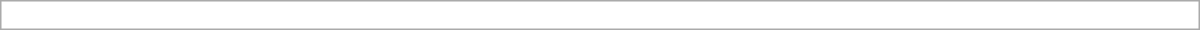<table class="collapsible uncollapsed" style="border:1px #aaa solid; width:50em; margin:0.2em auto">
<tr>
<td></td>
</tr>
<tr>
<td></td>
</tr>
<tr>
<td></td>
</tr>
<tr>
<td></td>
</tr>
</table>
